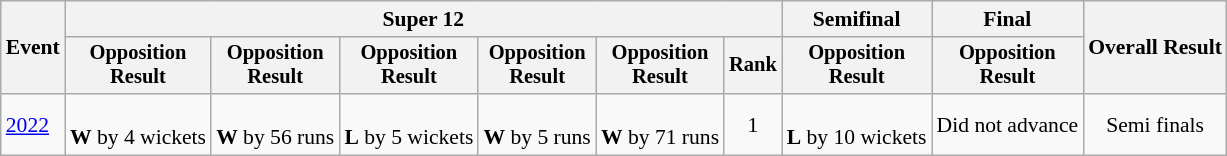<table class=wikitable style=font-size:90%;text-align:center>
<tr>
<th rowspan=2>Event</th>
<th colspan=6>Super 12</th>
<th>Semifinal</th>
<th>Final</th>
<th rowspan=2>Overall Result</th>
</tr>
<tr style=font-size:95%>
<th>Opposition<br>Result</th>
<th>Opposition<br>Result</th>
<th>Opposition<br>Result</th>
<th>Opposition<br>Result</th>
<th>Opposition<br>Result</th>
<th>Rank</th>
<th>Opposition<br>Result</th>
<th>Opposition<br>Result</th>
</tr>
<tr>
<td align=left><a href='#'>2022</a></td>
<td><br><strong>W</strong> by 4 wickets</td>
<td><br><strong>W</strong> by 56 runs</td>
<td><br><strong>L</strong> by 5 wickets</td>
<td><br><strong>W</strong> by 5 runs</td>
<td><br><strong>W</strong> by 71 runs</td>
<td>1</td>
<td><br><strong>L</strong> by 10 wickets</td>
<td>Did not advance</td>
<td>Semi finals</td>
</tr>
</table>
